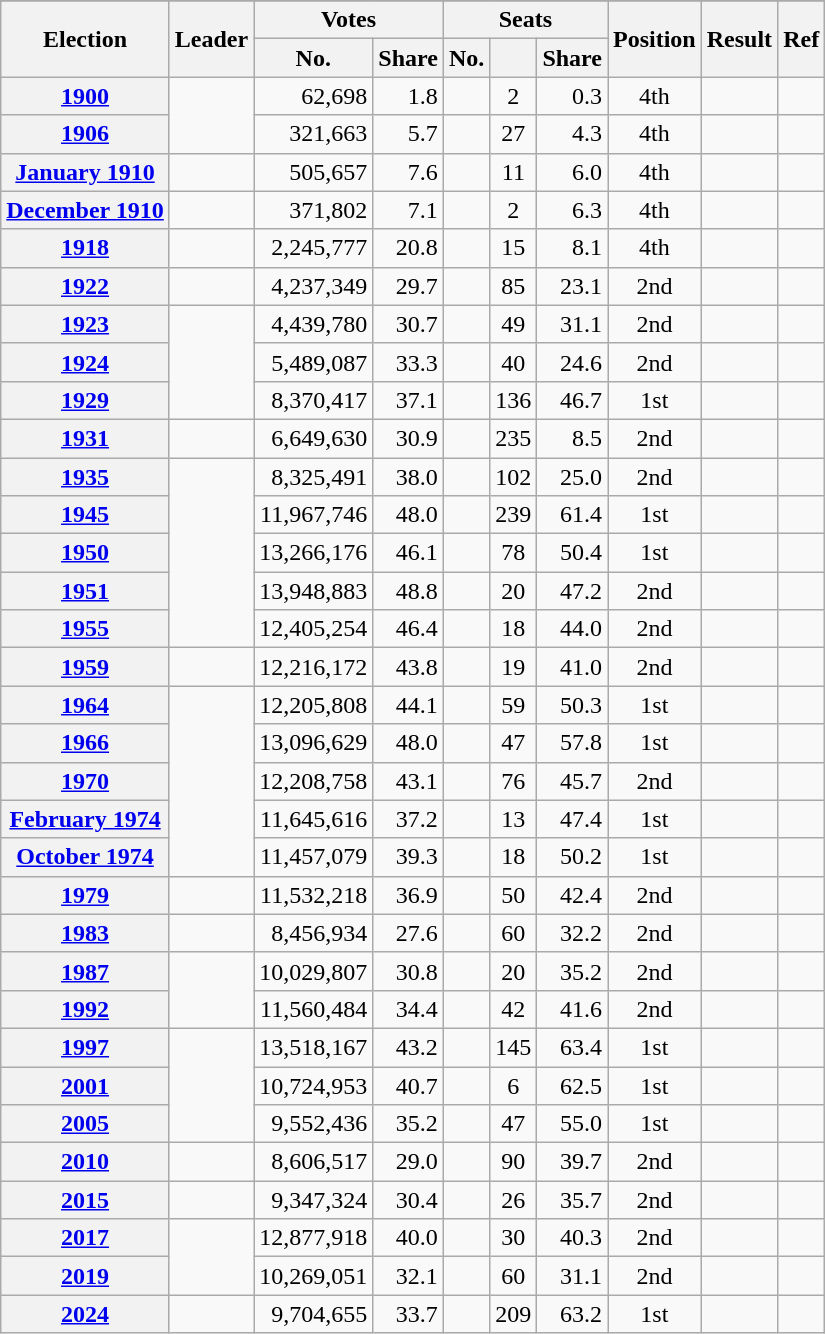<table class="sortable wikitable" style="text-align:center">
<tr>
</tr>
<tr>
<th rowspan=2>Election</th>
<th rowspan=2>Leader</th>
<th colspan=2>Votes</th>
<th colspan=3>Seats</th>
<th rowspan=2>Position</th>
<th rowspan=2>Result</th>
<th class= unsortable rowspan=2>Ref</th>
</tr>
<tr>
<th>No.</th>
<th>Share</th>
<th>No.</th>
<th></th>
<th>Share</th>
</tr>
<tr>
<th><a href='#'>1900</a></th>
<td rowspan="2"></td>
<td style="text-align:right;">62,698</td>
<td style="text-align:right;">1.8</td>
<td style="text-align:center;"></td>
<td> 2</td>
<td style="text-align:right;">0.3</td>
<td>4th</td>
<td></td>
<td></td>
</tr>
<tr>
<th><a href='#'>1906</a></th>
<td style="text-align:right;">321,663</td>
<td style="text-align:right;">5.7</td>
<td style="text-align:center;"></td>
<td> 27</td>
<td style="text-align:right;">4.3</td>
<td> 4th</td>
<td></td>
<td></td>
</tr>
<tr>
<th data-sort-value="1910.1"><a href='#'>January 1910</a></th>
<td></td>
<td style="text-align:right;">505,657</td>
<td style="text-align:right;">7.6</td>
<td style="text-align:center;"></td>
<td> 11</td>
<td style="text-align:right;">6.0</td>
<td> 4th</td>
<td></td>
<td></td>
</tr>
<tr>
<th data-sort-value="1910.2"><a href='#'>December 1910</a></th>
<td></td>
<td style="text-align:right;">371,802</td>
<td style="text-align:right;">7.1</td>
<td style="text-align:center;"></td>
<td> 2</td>
<td style="text-align:right;">6.3</td>
<td> 4th</td>
<td></td>
<td></td>
</tr>
<tr>
<th><a href='#'>1918</a></th>
<td></td>
<td style="text-align:right;">2,245,777</td>
<td style="text-align:right;">20.8</td>
<td style="text-align:center;"></td>
<td> 15</td>
<td style="text-align:right;">8.1</td>
<td> 4th</td>
<td></td>
<td></td>
</tr>
<tr>
<th><a href='#'>1922</a></th>
<td></td>
<td style="text-align:right;">4,237,349</td>
<td style="text-align:right;">29.7</td>
<td style="text-align:center;"></td>
<td> 85</td>
<td style="text-align:right;">23.1</td>
<td> 2nd</td>
<td></td>
<td></td>
</tr>
<tr>
<th><a href='#'>1923</a></th>
<td rowspan="3"></td>
<td style="text-align:right;">4,439,780</td>
<td style="text-align:right;">30.7</td>
<td style="text-align:center;"></td>
<td> 49</td>
<td style="text-align:right;">31.1</td>
<td> 2nd</td>
<td></td>
<td></td>
</tr>
<tr>
<th><a href='#'>1924</a></th>
<td style="text-align:right;">5,489,087</td>
<td style="text-align:right;">33.3</td>
<td style="text-align:center;"></td>
<td> 40</td>
<td style="text-align:right;">24.6</td>
<td> 2nd</td>
<td></td>
<td></td>
</tr>
<tr>
<th><a href='#'>1929</a></th>
<td style="text-align:right;">8,370,417</td>
<td style="text-align:right;">37.1</td>
<td style="text-align:center;"></td>
<td> 136</td>
<td style="text-align:right;">46.7</td>
<td> 1st</td>
<td></td>
<td></td>
</tr>
<tr>
<th><a href='#'>1931</a></th>
<td></td>
<td style="text-align:right;">6,649,630</td>
<td style="text-align:right;">30.9</td>
<td style="text-align:center;"></td>
<td> 235</td>
<td style="text-align:right;">8.5</td>
<td> 2nd</td>
<td></td>
<td></td>
</tr>
<tr>
<th><a href='#'>1935</a></th>
<td rowspan="5"></td>
<td style="text-align:right;">8,325,491</td>
<td style="text-align:right;">38.0</td>
<td style="text-align:center;"></td>
<td> 102</td>
<td style="text-align:right;">25.0</td>
<td> 2nd</td>
<td></td>
<td></td>
</tr>
<tr>
<th><a href='#'>1945</a></th>
<td style="text-align:right;">11,967,746</td>
<td style="text-align:right;">48.0</td>
<td style="text-align:center;"></td>
<td> 239</td>
<td style="text-align:right;">61.4</td>
<td> 1st</td>
<td></td>
<td></td>
</tr>
<tr>
<th><a href='#'>1950</a></th>
<td style="text-align:right;">13,266,176</td>
<td style="text-align:right;">46.1</td>
<td style="text-align:center;"></td>
<td> 78</td>
<td style="text-align:right;">50.4</td>
<td> 1st</td>
<td></td>
<td></td>
</tr>
<tr>
<th><a href='#'>1951</a></th>
<td style="text-align:right;">13,948,883</td>
<td style="text-align:right;">48.8</td>
<td style="text-align:center;"></td>
<td> 20</td>
<td style="text-align:right;">47.2</td>
<td> 2nd</td>
<td></td>
<td></td>
</tr>
<tr>
<th><a href='#'>1955</a></th>
<td style="text-align:right;">12,405,254</td>
<td style="text-align:right;">46.4</td>
<td style="text-align:center;"></td>
<td> 18</td>
<td style="text-align:right;">44.0</td>
<td> 2nd</td>
<td></td>
<td></td>
</tr>
<tr>
<th><a href='#'>1959</a></th>
<td></td>
<td style="text-align:right;">12,216,172</td>
<td style="text-align:right;">43.8</td>
<td style="text-align:center;"></td>
<td> 19</td>
<td style="text-align:right;">41.0</td>
<td> 2nd</td>
<td></td>
<td></td>
</tr>
<tr>
<th><a href='#'>1964</a></th>
<td rowspan="5"></td>
<td style="text-align:right;">12,205,808</td>
<td style="text-align:right;">44.1</td>
<td style="text-align:center;"></td>
<td> 59</td>
<td style="text-align:right;">50.3</td>
<td> 1st</td>
<td></td>
<td></td>
</tr>
<tr>
<th><a href='#'>1966</a></th>
<td style="text-align:right;">13,096,629</td>
<td style="text-align:right;">48.0</td>
<td style="text-align:center;"></td>
<td> 47</td>
<td style="text-align:right;">57.8</td>
<td> 1st</td>
<td></td>
<td></td>
</tr>
<tr>
<th><a href='#'>1970</a></th>
<td style="text-align:right;">12,208,758</td>
<td style="text-align:right;">43.1</td>
<td style="text-align:center;"></td>
<td> 76</td>
<td style="text-align:right;">45.7</td>
<td> 2nd</td>
<td></td>
<td></td>
</tr>
<tr>
<th data-sort-value="1974.1"><a href='#'>February 1974</a></th>
<td style="text-align:right;">11,645,616</td>
<td style="text-align:right;">37.2</td>
<td style="text-align:center;"></td>
<td> 13</td>
<td style="text-align:right;">47.4</td>
<td> 1st</td>
<td></td>
<td></td>
</tr>
<tr>
<th data-sort-value="1974.2"><a href='#'>October 1974</a></th>
<td style="text-align:right;">11,457,079</td>
<td style="text-align:right;">39.3</td>
<td style="text-align:center;"></td>
<td> 18</td>
<td style="text-align:right;">50.2</td>
<td> 1st</td>
<td></td>
<td></td>
</tr>
<tr>
<th><a href='#'>1979</a></th>
<td></td>
<td style="text-align:right;">11,532,218</td>
<td style="text-align:right;">36.9</td>
<td style="text-align:center;"></td>
<td> 50</td>
<td style="text-align:right;">42.4</td>
<td> 2nd</td>
<td></td>
<td></td>
</tr>
<tr>
<th><a href='#'>1983</a></th>
<td></td>
<td style="text-align:right;">8,456,934</td>
<td style="text-align:right;">27.6</td>
<td style="text-align:center;"></td>
<td> 60</td>
<td style="text-align:right;">32.2</td>
<td> 2nd</td>
<td></td>
<td></td>
</tr>
<tr>
<th><a href='#'>1987</a></th>
<td rowspan="2"></td>
<td style="text-align:right;">10,029,807</td>
<td style="text-align:right;">30.8</td>
<td style="text-align:center;"></td>
<td> 20</td>
<td style="text-align:right;">35.2</td>
<td> 2nd</td>
<td></td>
<td></td>
</tr>
<tr>
<th><a href='#'>1992</a></th>
<td style="text-align:right;">11,560,484</td>
<td style="text-align:right;">34.4</td>
<td style="text-align:center;"></td>
<td> 42</td>
<td style="text-align:right;">41.6</td>
<td> 2nd</td>
<td></td>
<td></td>
</tr>
<tr>
<th><a href='#'>1997</a></th>
<td rowspan="3"></td>
<td style="text-align:right;">13,518,167</td>
<td style="text-align:right;">43.2</td>
<td style="text-align:center;"></td>
<td> 145</td>
<td style="text-align:right;">63.4</td>
<td> 1st</td>
<td></td>
<td></td>
</tr>
<tr>
<th><a href='#'>2001</a></th>
<td style="text-align:right;">10,724,953</td>
<td style="text-align:right;">40.7</td>
<td style="text-align:center;"></td>
<td> 6</td>
<td style="text-align:right;">62.5</td>
<td> 1st</td>
<td></td>
<td></td>
</tr>
<tr>
<th><a href='#'>2005</a></th>
<td style="text-align:right;">9,552,436</td>
<td style="text-align:right;">35.2</td>
<td style="text-align:center;"></td>
<td> 47</td>
<td style="text-align:right;">55.0</td>
<td> 1st</td>
<td></td>
<td></td>
</tr>
<tr>
<th><a href='#'>2010</a></th>
<td></td>
<td style="text-align:right;">8,606,517</td>
<td style="text-align:right;">29.0</td>
<td style="text-align:center;"></td>
<td> 90</td>
<td style="text-align:right;">39.7</td>
<td> 2nd</td>
<td></td>
<td></td>
</tr>
<tr>
<th><a href='#'>2015</a></th>
<td></td>
<td style="text-align:right;">9,347,324</td>
<td style="text-align:right;">30.4</td>
<td style="text-align:center;"></td>
<td> 26</td>
<td style="text-align:right;">35.7</td>
<td> 2nd</td>
<td></td>
<td></td>
</tr>
<tr>
<th><a href='#'>2017</a></th>
<td rowspan="2"></td>
<td style="text-align:right;">12,877,918</td>
<td style="text-align:right;">40.0</td>
<td style="text-align:center;"></td>
<td> 30</td>
<td style="text-align:right;">40.3</td>
<td> 2nd</td>
<td></td>
<td></td>
</tr>
<tr>
<th><a href='#'>2019</a></th>
<td style="text-align:right;">10,269,051</td>
<td style="text-align:right;">32.1</td>
<td style="text-align:center;"></td>
<td> 60</td>
<td style="text-align:right;">31.1</td>
<td> 2nd</td>
<td></td>
<td></td>
</tr>
<tr>
<th><a href='#'>2024</a></th>
<td></td>
<td style="text-align:right;">9,704,655</td>
<td style="text-align:right;">33.7</td>
<td style="text-align:center;"></td>
<td> 209</td>
<td style="text-align:right;">63.2</td>
<td> 1st</td>
<td></td>
<td></td>
</tr>
</table>
